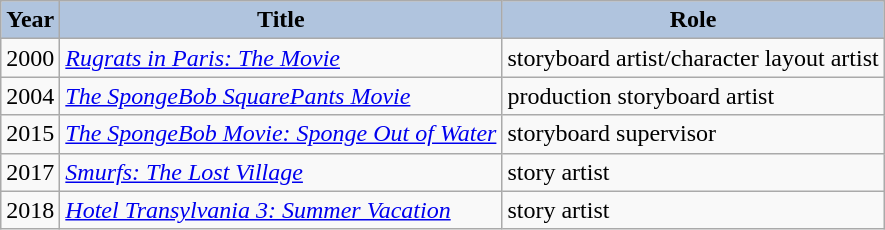<table class="wikitable">
<tr>
<th style="background:#B0C4DE;">Year</th>
<th style="background:#B0C4DE;">Title</th>
<th style="background:#B0C4DE;">Role</th>
</tr>
<tr>
<td>2000</td>
<td><em><a href='#'>Rugrats in Paris: The Movie</a></em></td>
<td>storyboard artist/character layout artist</td>
</tr>
<tr>
<td>2004</td>
<td><em><a href='#'>The SpongeBob SquarePants Movie</a></em></td>
<td>production storyboard artist</td>
</tr>
<tr>
<td>2015</td>
<td><em><a href='#'>The SpongeBob Movie: Sponge Out of Water</a></em></td>
<td>storyboard supervisor</td>
</tr>
<tr>
<td>2017</td>
<td><em><a href='#'>Smurfs: The Lost Village</a></em></td>
<td>story artist</td>
</tr>
<tr>
<td>2018</td>
<td><em><a href='#'>Hotel Transylvania 3: Summer Vacation</a></em></td>
<td>story artist</td>
</tr>
</table>
